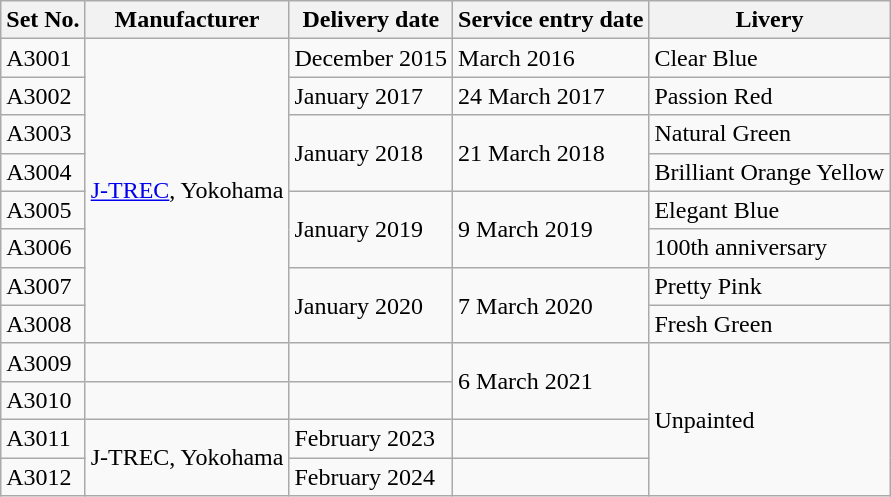<table class="wikitable">
<tr>
<th>Set No.</th>
<th>Manufacturer</th>
<th>Delivery date</th>
<th>Service entry date</th>
<th>Livery</th>
</tr>
<tr>
<td>A3001</td>
<td rowspan="8"><a href='#'>J-TREC</a>, Yokohama</td>
<td>December 2015</td>
<td>March 2016</td>
<td> Clear Blue</td>
</tr>
<tr>
<td>A3002</td>
<td>January 2017</td>
<td>24 March 2017</td>
<td> Passion Red</td>
</tr>
<tr>
<td>A3003</td>
<td rowspan="2">January 2018</td>
<td rowspan="2">21 March 2018</td>
<td> Natural Green</td>
</tr>
<tr>
<td>A3004</td>
<td> Brilliant Orange Yellow</td>
</tr>
<tr>
<td>A3005</td>
<td rowspan="2">January 2019</td>
<td rowspan="2">9 March 2019</td>
<td> Elegant Blue</td>
</tr>
<tr>
<td>A3006</td>
<td>100th anniversary</td>
</tr>
<tr>
<td>A3007</td>
<td rowspan="2">January 2020</td>
<td rowspan="2">7 March 2020</td>
<td> Pretty Pink</td>
</tr>
<tr>
<td>A3008</td>
<td> Fresh Green</td>
</tr>
<tr>
<td>A3009</td>
<td></td>
<td></td>
<td rowspan="2">6 March 2021</td>
<td rowspan="4">Unpainted</td>
</tr>
<tr>
<td>A3010</td>
<td></td>
<td></td>
</tr>
<tr>
<td>A3011</td>
<td rowspan="2">J-TREC, Yokohama</td>
<td>February 2023</td>
<td></td>
</tr>
<tr>
<td>A3012</td>
<td>February 2024</td>
<td></td>
</tr>
</table>
